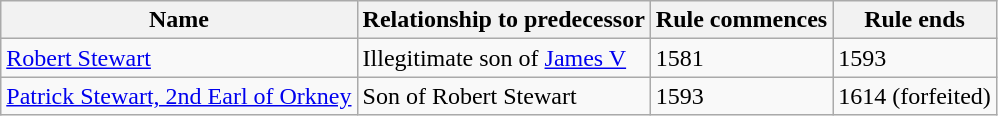<table class="wikitable sortable" style="font-size:100%; border:0px; text-align:left;">
<tr>
<th>Name</th>
<th>Relationship to predecessor</th>
<th>Rule commences</th>
<th>Rule ends</th>
</tr>
<tr>
<td><a href='#'>Robert Stewart</a></td>
<td>Illegitimate son of <a href='#'>James V</a></td>
<td>1581</td>
<td>1593</td>
</tr>
<tr>
<td><a href='#'>Patrick Stewart, 2nd Earl of Orkney</a></td>
<td>Son of Robert Stewart</td>
<td>1593</td>
<td>1614 (forfeited)</td>
</tr>
</table>
